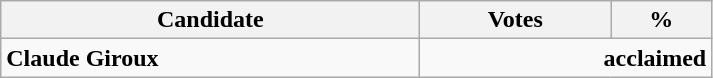<table style="width:475px;" class="wikitable">
<tr>
<th align="center">Candidate</th>
<th align="center">Votes</th>
<th align="center">%</th>
</tr>
<tr>
<td align="left"><strong>Claude Giroux</strong></td>
<td align="right" colspan="2"><strong>acclaimed</strong></td>
</tr>
</table>
